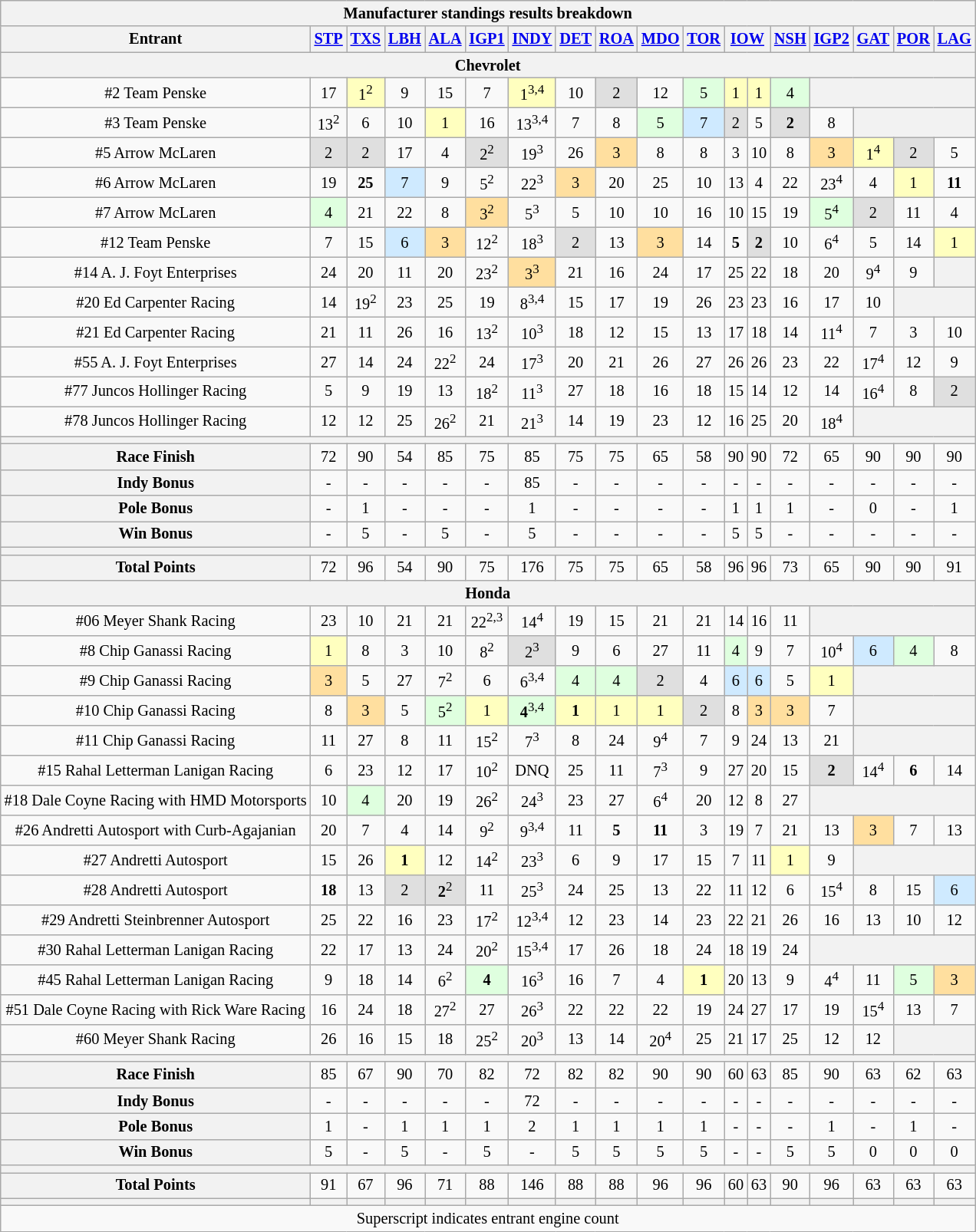<table class="wikitable mw-collapsible mw-collapsed" style="font-size: 85%; text-align:center">
<tr>
<th colspan="18" class="nowrap">Manufacturer standings results breakdown</th>
</tr>
<tr>
<th>Entrant</th>
<th><a href='#'>STP</a></th>
<th><a href='#'>TXS</a></th>
<th><a href='#'>LBH</a></th>
<th><a href='#'>ALA</a></th>
<th><a href='#'>IGP1</a></th>
<th><a href='#'>INDY</a></th>
<th><a href='#'>DET</a></th>
<th><a href='#'>ROA</a></th>
<th><a href='#'>MDO</a></th>
<th><a href='#'>TOR</a></th>
<th colspan="2"><a href='#'>IOW</a></th>
<th><a href='#'>NSH</a></th>
<th><a href='#'>IGP2</a></th>
<th><a href='#'>GAT</a></th>
<th><a href='#'>POR</a></th>
<th><a href='#'>LAG</a></th>
</tr>
<tr>
<th colspan="18">Chevrolet</th>
</tr>
<tr>
<td>#2 Team Penske</td>
<td>17</td>
<td style="background:#FFFFBF;">1<sup>2</sup></td>
<td>9</td>
<td>15</td>
<td>7</td>
<td style="background:#FFFFBF;">1<sup>3,4</sup></td>
<td>10</td>
<td style="background:#DFDFDF;">2</td>
<td>12</td>
<td style="background:#DFFFDF;">5</td>
<td style="background:#FFFFBF;">1</td>
<td style="background:#FFFFBF;">1</td>
<td style="background:#DFFFDF;">4</td>
<th colspan=4></th>
</tr>
<tr>
<td>#3 Team Penske</td>
<td>13<sup>2</sup></td>
<td>6</td>
<td>10</td>
<td style="background:#FFFFBF;">1</td>
<td>16</td>
<td>13<sup>3,4</sup></td>
<td>7</td>
<td>8</td>
<td style="background:#DFFFDF;">5</td>
<td style="background:#CFEAFF;">7</td>
<td style="background:#DFDFDF;">2</td>
<td>5</td>
<td style="background:#DFDFDF;"><strong>2</strong></td>
<td>8</td>
<th colspan=3></th>
</tr>
<tr>
<td>#5 Arrow McLaren</td>
<td style="background:#DFDFDF;">2</td>
<td style="background:#DFDFDF;">2</td>
<td>17</td>
<td>4</td>
<td style="background:#DFDFDF;">2<sup>2</sup></td>
<td>19<sup>3</sup></td>
<td>26</td>
<td style="background:#FFDF9F;">3</td>
<td>8</td>
<td>8</td>
<td>3</td>
<td>10</td>
<td>8</td>
<td style="background:#FFDF9F;">3</td>
<td style="background:#FFFFBF;">1<sup>4</sup></td>
<td style="background:#DFDFDF;">2</td>
<td>5</td>
</tr>
<tr>
<td>#6 Arrow McLaren</td>
<td>19</td>
<td><strong>25</strong></td>
<td style="background:#CFEAFF;">7</td>
<td>9</td>
<td>5<sup>2</sup></td>
<td>22<sup>3</sup></td>
<td style="background:#FFDF9F;">3</td>
<td>20</td>
<td>25</td>
<td>10</td>
<td>13</td>
<td>4</td>
<td>22</td>
<td>23<sup>4</sup></td>
<td>4</td>
<td style="background:#FFFFBF;">1</td>
<td><strong>11</strong></td>
</tr>
<tr>
<td>#7 Arrow McLaren</td>
<td style="background:#DFFFDF;">4</td>
<td>21</td>
<td>22</td>
<td>8</td>
<td style="background:#FFDF9F;">3<sup>2</sup></td>
<td>5<sup>3</sup></td>
<td>5</td>
<td>10</td>
<td>10</td>
<td>16</td>
<td>10</td>
<td>15</td>
<td>19</td>
<td style="background:#DFFFDF;">5<sup>4</sup></td>
<td style="background:#DFDFDF;">2</td>
<td>11</td>
<td>4</td>
</tr>
<tr>
<td>#12 Team Penske</td>
<td>7</td>
<td>15</td>
<td style="background:#CFEAFF;">6</td>
<td style="background:#FFDF9F;">3</td>
<td>12<sup>2</sup></td>
<td>18<sup>3</sup></td>
<td style="background:#DFDFDF;">2</td>
<td>13</td>
<td style="background:#FFDF9F;">3</td>
<td>14</td>
<td><strong>5</strong></td>
<td style="background:#DFDFDF;"><strong>2</strong></td>
<td>10</td>
<td>6<sup>4</sup></td>
<td>5</td>
<td>14</td>
<td style="background:#FFFFBF;">1</td>
</tr>
<tr>
<td>#14 A. J. Foyt Enterprises</td>
<td>24</td>
<td>20</td>
<td>11</td>
<td>20</td>
<td>23<sup>2</sup></td>
<td style="background:#FFDF9F;">3<sup>3</sup></td>
<td>21</td>
<td>16</td>
<td>24</td>
<td>17</td>
<td>25</td>
<td>22</td>
<td>18</td>
<td>20</td>
<td>9<sup>4</sup></td>
<td>9</td>
<th></th>
</tr>
<tr>
<td>#20 Ed Carpenter Racing</td>
<td>14</td>
<td>19<sup>2</sup></td>
<td>23</td>
<td>25</td>
<td>19</td>
<td>8<sup>3,4</sup></td>
<td>15</td>
<td>17</td>
<td>19</td>
<td>26</td>
<td>23</td>
<td>23</td>
<td>16</td>
<td>17</td>
<td>10</td>
<th colspan=2></th>
</tr>
<tr>
<td>#21 Ed Carpenter Racing</td>
<td>21</td>
<td>11</td>
<td>26</td>
<td>16</td>
<td>13<sup>2</sup></td>
<td>10<sup>3</sup></td>
<td>18</td>
<td>12</td>
<td>15</td>
<td>13</td>
<td>17</td>
<td>18</td>
<td>14</td>
<td>11<sup>4</sup></td>
<td>7</td>
<td>3</td>
<td>10</td>
</tr>
<tr>
<td>#55 A. J. Foyt Enterprises</td>
<td>27</td>
<td>14</td>
<td>24</td>
<td>22<sup>2</sup></td>
<td>24</td>
<td>17<sup>3</sup></td>
<td>20</td>
<td>21</td>
<td>26</td>
<td>27</td>
<td>26</td>
<td>26</td>
<td>23</td>
<td>22</td>
<td>17<sup>4</sup></td>
<td>12</td>
<td>9</td>
</tr>
<tr>
<td>#77 Juncos Hollinger Racing</td>
<td>5</td>
<td>9</td>
<td>19</td>
<td>13</td>
<td>18<sup>2</sup></td>
<td>11<sup>3</sup></td>
<td>27</td>
<td>18</td>
<td>16</td>
<td>18</td>
<td>15</td>
<td>14</td>
<td>12</td>
<td>14</td>
<td>16<sup>4</sup></td>
<td>8</td>
<td style="background:#DFDFDF;">2</td>
</tr>
<tr>
<td>#78 Juncos Hollinger Racing</td>
<td>12</td>
<td>12</td>
<td>25</td>
<td>26<sup>2</sup></td>
<td>21</td>
<td>21<sup>3</sup></td>
<td>14</td>
<td>19</td>
<td>23</td>
<td>12</td>
<td>16</td>
<td>25</td>
<td>20</td>
<td>18<sup>4</sup></td>
<th colspan=3></th>
</tr>
<tr>
<th colspan=18></th>
</tr>
<tr>
<th>Race Finish</th>
<td>72</td>
<td>90</td>
<td>54</td>
<td>85</td>
<td>75</td>
<td>85</td>
<td>75</td>
<td>75</td>
<td>65</td>
<td>58</td>
<td>90</td>
<td>90</td>
<td>72</td>
<td>65</td>
<td>90</td>
<td>90</td>
<td>90</td>
</tr>
<tr>
<th>Indy Bonus</th>
<td>-</td>
<td>-</td>
<td>-</td>
<td>-</td>
<td>-</td>
<td>85</td>
<td>-</td>
<td>-</td>
<td>-</td>
<td>-</td>
<td>-</td>
<td>-</td>
<td>-</td>
<td>-</td>
<td>-</td>
<td>-</td>
<td>-</td>
</tr>
<tr>
<th>Pole Bonus</th>
<td>-</td>
<td>1</td>
<td>-</td>
<td>-</td>
<td>-</td>
<td>1</td>
<td>-</td>
<td>-</td>
<td>-</td>
<td>-</td>
<td>1</td>
<td>1</td>
<td>1</td>
<td>-</td>
<td>0</td>
<td>-</td>
<td>1</td>
</tr>
<tr>
<th>Win Bonus</th>
<td>-</td>
<td>5</td>
<td>-</td>
<td>5</td>
<td>-</td>
<td>5</td>
<td>-</td>
<td>-</td>
<td>-</td>
<td>-</td>
<td>5</td>
<td>5</td>
<td>-</td>
<td>-</td>
<td>-</td>
<td>-</td>
<td>-</td>
</tr>
<tr>
<th colspan=18></th>
</tr>
<tr>
<th>Total Points</th>
<td>72</td>
<td>96</td>
<td>54</td>
<td>90</td>
<td>75</td>
<td>176</td>
<td>75</td>
<td>75</td>
<td>65</td>
<td>58</td>
<td>96</td>
<td>96</td>
<td>73</td>
<td>65</td>
<td>90</td>
<td>90</td>
<td>91</td>
</tr>
<tr>
<th colspan="18">Honda</th>
</tr>
<tr>
<td>#06 Meyer Shank Racing</td>
<td>23</td>
<td>10</td>
<td>21</td>
<td>21</td>
<td>22<sup>2,3</sup></td>
<td>14<sup>4</sup></td>
<td>19</td>
<td>15</td>
<td>21</td>
<td>21</td>
<td>14</td>
<td>16</td>
<td>11</td>
<th colspan=4></th>
</tr>
<tr>
<td>#8 Chip Ganassi Racing</td>
<td style="background:#FFFFBF;">1</td>
<td>8</td>
<td>3</td>
<td>10</td>
<td>8<sup>2</sup></td>
<td style="background:#DFDFDF;">2<sup>3</sup></td>
<td>9</td>
<td>6</td>
<td>27</td>
<td>11</td>
<td style="background:#DFFFDF;">4</td>
<td>9</td>
<td>7</td>
<td>10<sup>4</sup></td>
<td style="background:#CFEAFF;">6</td>
<td style="background:#DFFFDF;">4</td>
<td>8</td>
</tr>
<tr>
<td>#9 Chip Ganassi Racing</td>
<td style="background:#FFDF9F;">3</td>
<td>5</td>
<td>27</td>
<td>7<sup>2</sup></td>
<td>6</td>
<td>6<sup>3,4</sup></td>
<td style="background:#DFFFDF;">4</td>
<td style="background:#DFFFDF;">4</td>
<td style="background:#DFDFDF;">2</td>
<td>4</td>
<td style="background:#CFEAFF;">6</td>
<td style="background:#CFEAFF;">6</td>
<td>5</td>
<td style="background:#FFFFBF;">1</td>
<th colspan=3></th>
</tr>
<tr>
<td>#10 Chip Ganassi Racing</td>
<td>8</td>
<td style="background:#FFDF9F;">3</td>
<td>5</td>
<td style="background:#DFFFDF;">5<sup>2</sup></td>
<td style="background:#FFFFBF;">1</td>
<td style="background:#DFFFDF;"><strong>4</strong><sup>3,4</sup></td>
<td style="background:#FFFFBF;"><strong>1</strong></td>
<td style="background:#FFFFBF;">1</td>
<td style="background:#FFFFBF;">1</td>
<td style="background:#DFDFDF;">2</td>
<td>8</td>
<td style="background:#FFDF9F;">3</td>
<td style="background:#FFDF9F;">3</td>
<td>7</td>
<th colspan=3></th>
</tr>
<tr>
<td>#11 Chip Ganassi Racing</td>
<td>11</td>
<td>27</td>
<td>8</td>
<td>11</td>
<td>15<sup>2</sup></td>
<td>7<sup>3</sup></td>
<td>8</td>
<td>24</td>
<td>9<sup>4</sup></td>
<td>7</td>
<td>9</td>
<td>24</td>
<td>13</td>
<td>21</td>
<th colspan=3></th>
</tr>
<tr>
<td>#15 Rahal Letterman Lanigan Racing</td>
<td>6</td>
<td>23</td>
<td>12</td>
<td>17</td>
<td>10<sup>2</sup></td>
<td>DNQ</td>
<td>25</td>
<td>11</td>
<td>7<sup>3</sup></td>
<td>9</td>
<td>27</td>
<td>20</td>
<td>15</td>
<td style="background:#DFDFDF;"><strong>2</strong></td>
<td>14<sup>4</sup></td>
<td><strong>6</strong></td>
<td>14</td>
</tr>
<tr>
<td>#18 Dale Coyne Racing with HMD Motorsports</td>
<td>10</td>
<td style="background:#DFFFDF;">4</td>
<td>20</td>
<td>19</td>
<td>26<sup>2</sup></td>
<td>24<sup>3</sup></td>
<td>23</td>
<td>27</td>
<td>6<sup>4</sup></td>
<td>20</td>
<td>12</td>
<td>8</td>
<td>27</td>
<th colspan=4></th>
</tr>
<tr>
<td>#26 Andretti Autosport with Curb-Agajanian</td>
<td>20</td>
<td>7</td>
<td>4</td>
<td>14</td>
<td>9<sup>2</sup></td>
<td>9<sup>3,4</sup></td>
<td>11</td>
<td><strong>5</strong></td>
<td><strong>11</strong></td>
<td>3</td>
<td>19</td>
<td>7</td>
<td>21</td>
<td>13</td>
<td style="background:#FFDF9F;">3</td>
<td>7</td>
<td>13</td>
</tr>
<tr>
<td>#27 Andretti Autosport</td>
<td>15</td>
<td>26</td>
<td style="background:#FFFFBF;"><strong>1</strong></td>
<td>12</td>
<td>14<sup>2</sup></td>
<td>23<sup>3</sup></td>
<td>6</td>
<td>9</td>
<td>17</td>
<td>15</td>
<td>7</td>
<td>11</td>
<td style="background:#FFFFBF;">1</td>
<td>9</td>
<th colspan=3></th>
</tr>
<tr>
<td>#28 Andretti Autosport</td>
<td><strong>18</strong></td>
<td>13</td>
<td style="background:#DFDFDF;">2</td>
<td style="background:#DFDFDF;"><strong>2</strong><sup>2</sup></td>
<td>11</td>
<td>25<sup>3</sup></td>
<td>24</td>
<td>25</td>
<td>13</td>
<td>22</td>
<td>11</td>
<td>12</td>
<td>6</td>
<td>15<sup>4</sup></td>
<td>8</td>
<td>15</td>
<td style="background:#CFEAFF;">6</td>
</tr>
<tr>
<td>#29 Andretti Steinbrenner Autosport</td>
<td>25</td>
<td>22</td>
<td>16</td>
<td>23</td>
<td>17<sup>2</sup></td>
<td>12<sup>3,4</sup></td>
<td>12</td>
<td>23</td>
<td>14</td>
<td>23</td>
<td>22</td>
<td>21</td>
<td>26</td>
<td>16</td>
<td>13</td>
<td>10</td>
<td>12</td>
</tr>
<tr>
<td>#30 Rahal Letterman Lanigan Racing</td>
<td>22</td>
<td>17</td>
<td>13</td>
<td>24</td>
<td>20<sup>2</sup></td>
<td>15<sup>3,4</sup></td>
<td>17</td>
<td>26</td>
<td>18</td>
<td>24</td>
<td>18</td>
<td>19</td>
<td>24</td>
<th colspan=4></th>
</tr>
<tr>
<td>#45 Rahal Letterman Lanigan Racing</td>
<td>9</td>
<td>18</td>
<td>14</td>
<td>6<sup>2</sup></td>
<td style="background:#DFFFDF;"><strong>4</strong></td>
<td>16<sup>3</sup></td>
<td>16</td>
<td>7</td>
<td>4</td>
<td style="background:#FFFFBF;"><strong>1</strong></td>
<td>20</td>
<td>13</td>
<td>9</td>
<td>4<sup>4</sup></td>
<td>11</td>
<td style="background:#DFFFDF;">5</td>
<td style="background:#FFDF9F;">3</td>
</tr>
<tr>
<td>#51 Dale Coyne Racing with Rick Ware Racing</td>
<td>16</td>
<td>24</td>
<td>18</td>
<td>27<sup>2</sup></td>
<td>27</td>
<td>26<sup>3</sup></td>
<td>22</td>
<td>22</td>
<td>22</td>
<td>19</td>
<td>24</td>
<td>27</td>
<td>17</td>
<td>19</td>
<td>15<sup>4</sup></td>
<td>13</td>
<td>7</td>
</tr>
<tr>
<td>#60 Meyer Shank Racing</td>
<td>26</td>
<td>16</td>
<td>15</td>
<td>18</td>
<td>25<sup>2</sup></td>
<td>20<sup>3</sup></td>
<td>13</td>
<td>14</td>
<td>20<sup>4</sup></td>
<td>25</td>
<td>21</td>
<td>17</td>
<td>25</td>
<td>12</td>
<td>12</td>
<th colspan=2></th>
</tr>
<tr>
<th colspan=18></th>
</tr>
<tr>
<th>Race Finish</th>
<td>85</td>
<td>67</td>
<td>90</td>
<td>70</td>
<td>82</td>
<td>72</td>
<td>82</td>
<td>82</td>
<td>90</td>
<td>90</td>
<td>60</td>
<td>63</td>
<td>85</td>
<td>90</td>
<td>63</td>
<td>62</td>
<td>63</td>
</tr>
<tr>
<th>Indy Bonus</th>
<td>-</td>
<td>-</td>
<td>-</td>
<td>-</td>
<td>-</td>
<td>72</td>
<td>-</td>
<td>-</td>
<td>-</td>
<td>-</td>
<td>-</td>
<td>-</td>
<td>-</td>
<td>-</td>
<td>-</td>
<td>-</td>
<td>-</td>
</tr>
<tr>
<th>Pole Bonus</th>
<td>1</td>
<td>-</td>
<td>1</td>
<td>1</td>
<td>1</td>
<td>2</td>
<td>1</td>
<td>1</td>
<td>1</td>
<td>1</td>
<td>-</td>
<td>-</td>
<td>-</td>
<td>1</td>
<td>-</td>
<td>1</td>
<td>-</td>
</tr>
<tr>
<th>Win Bonus</th>
<td>5</td>
<td>-</td>
<td>5</td>
<td>-</td>
<td>5</td>
<td>-</td>
<td>5</td>
<td>5</td>
<td>5</td>
<td>5</td>
<td>-</td>
<td>-</td>
<td>5</td>
<td>5</td>
<td>0</td>
<td>0</td>
<td>0</td>
</tr>
<tr>
<th colspan=18></th>
</tr>
<tr>
<th>Total Points</th>
<td>91</td>
<td>67</td>
<td>96</td>
<td>71</td>
<td>88</td>
<td>146</td>
<td>88</td>
<td>88</td>
<td>96</td>
<td>96</td>
<td>60</td>
<td>63</td>
<td>90</td>
<td>96</td>
<td>63</td>
<td>63</td>
<td>63</td>
</tr>
<tr>
<th></th>
<th></th>
<th></th>
<th></th>
<th></th>
<th></th>
<th></th>
<th></th>
<th></th>
<th></th>
<th></th>
<th></th>
<th></th>
<th></th>
<th></th>
<th></th>
<th></th>
<th></th>
</tr>
<tr>
<td colspan=99>Superscript indicates entrant engine count</td>
</tr>
</table>
